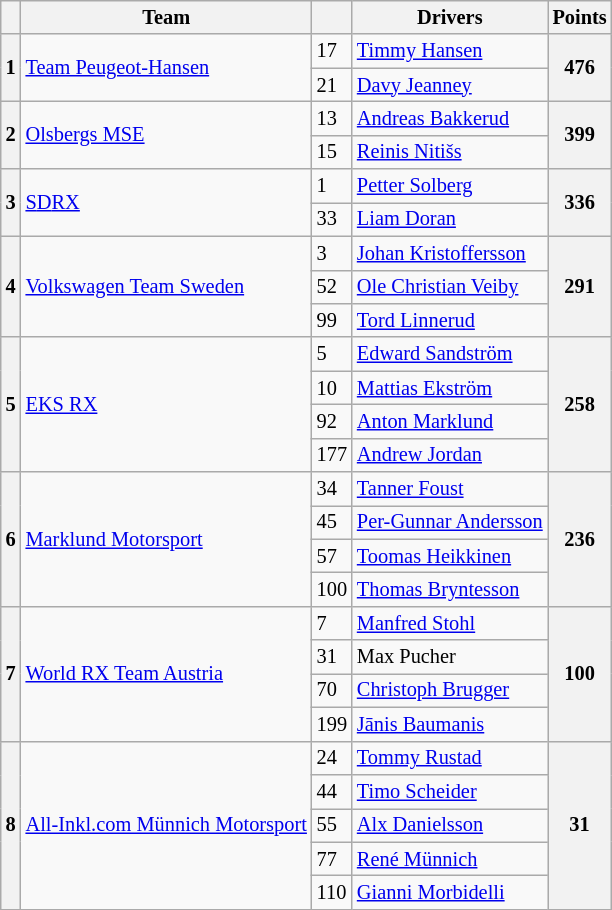<table class="wikitable" style="font-size: 85%">
<tr valign="top">
<th valign="middle"></th>
<th valign="middle">Team</th>
<th valign="middle"></th>
<th valign="middle">Drivers</th>
<th valign="middle">Points</th>
</tr>
<tr>
<th rowspan=2>1</th>
<td rowspan=2> <a href='#'>Team Peugeot-Hansen</a></td>
<td>17</td>
<td> <a href='#'>Timmy Hansen</a></td>
<th rowspan=2>476</th>
</tr>
<tr>
<td>21</td>
<td> <a href='#'>Davy Jeanney</a></td>
</tr>
<tr>
<th rowspan=2>2</th>
<td rowspan=2> <a href='#'>Olsbergs MSE</a></td>
<td>13</td>
<td> <a href='#'>Andreas Bakkerud</a></td>
<th rowspan=2>399</th>
</tr>
<tr>
<td>15</td>
<td> <a href='#'>Reinis Nitišs</a></td>
</tr>
<tr>
<th rowspan=2>3</th>
<td rowspan=2> <a href='#'>S</a><a href='#'>D</a><a href='#'>RX</a></td>
<td>1</td>
<td> <a href='#'>Petter Solberg</a></td>
<th rowspan=2>336</th>
</tr>
<tr>
<td>33</td>
<td> <a href='#'>Liam Doran</a></td>
</tr>
<tr>
<th rowspan=3>4</th>
<td rowspan=3> <a href='#'>Volkswagen Team Sweden</a></td>
<td>3</td>
<td> <a href='#'>Johan Kristoffersson</a></td>
<th rowspan=3>291</th>
</tr>
<tr>
<td>52</td>
<td> <a href='#'>Ole Christian Veiby</a></td>
</tr>
<tr>
<td>99</td>
<td> <a href='#'>Tord Linnerud</a></td>
</tr>
<tr>
<th rowspan=4>5</th>
<td rowspan=4> <a href='#'>EKS RX</a></td>
<td>5</td>
<td> <a href='#'>Edward Sandström</a></td>
<th rowspan=4>258</th>
</tr>
<tr>
<td>10</td>
<td> <a href='#'>Mattias Ekström</a></td>
</tr>
<tr>
<td>92</td>
<td> <a href='#'>Anton Marklund</a></td>
</tr>
<tr>
<td>177</td>
<td> <a href='#'>Andrew Jordan</a></td>
</tr>
<tr>
<th rowspan=4>6</th>
<td rowspan=4> <a href='#'>Marklund Motorsport</a></td>
<td>34</td>
<td> <a href='#'>Tanner Foust</a></td>
<th rowspan=4>236</th>
</tr>
<tr>
<td>45</td>
<td> <a href='#'>Per-Gunnar Andersson</a></td>
</tr>
<tr>
<td>57</td>
<td> <a href='#'>Toomas Heikkinen</a></td>
</tr>
<tr>
<td>100</td>
<td> <a href='#'>Thomas Bryntesson</a></td>
</tr>
<tr>
<th rowspan=4>7</th>
<td rowspan=4> <a href='#'>World RX Team Austria</a></td>
<td>7</td>
<td> <a href='#'>Manfred Stohl</a></td>
<th rowspan=4>100</th>
</tr>
<tr>
<td>31</td>
<td> Max Pucher</td>
</tr>
<tr>
<td>70</td>
<td> <a href='#'>Christoph Brugger</a></td>
</tr>
<tr>
<td>199</td>
<td> <a href='#'>Jānis Baumanis</a></td>
</tr>
<tr>
<th rowspan=5>8</th>
<td rowspan=5> <a href='#'>All-Inkl.com Münnich Motorsport</a></td>
<td>24</td>
<td> <a href='#'>Tommy Rustad</a></td>
<th rowspan=5>31</th>
</tr>
<tr>
<td>44</td>
<td> <a href='#'>Timo Scheider</a></td>
</tr>
<tr>
<td>55</td>
<td> <a href='#'>Alx Danielsson</a></td>
</tr>
<tr>
<td>77</td>
<td> <a href='#'>René Münnich</a></td>
</tr>
<tr>
<td>110</td>
<td> <a href='#'>Gianni Morbidelli</a></td>
</tr>
</table>
